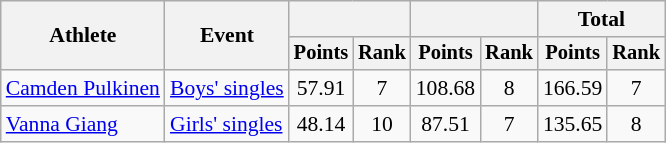<table class="wikitable" style="font-size:90%">
<tr>
<th rowspan="2">Athlete</th>
<th rowspan="2">Event</th>
<th colspan="2"></th>
<th colspan="2"></th>
<th colspan="2">Total</th>
</tr>
<tr style="font-size:95%">
<th>Points</th>
<th>Rank</th>
<th>Points</th>
<th>Rank</th>
<th>Points</th>
<th>Rank</th>
</tr>
<tr align=center>
<td align=left><a href='#'>Camden Pulkinen</a></td>
<td align=left><a href='#'>Boys' singles</a></td>
<td>57.91</td>
<td>7</td>
<td>108.68</td>
<td>8</td>
<td>166.59</td>
<td>7</td>
</tr>
<tr align=center>
<td align=left><a href='#'>Vanna Giang</a></td>
<td align=left><a href='#'>Girls' singles</a></td>
<td>48.14</td>
<td>10</td>
<td>87.51</td>
<td>7</td>
<td>135.65</td>
<td>8</td>
</tr>
</table>
